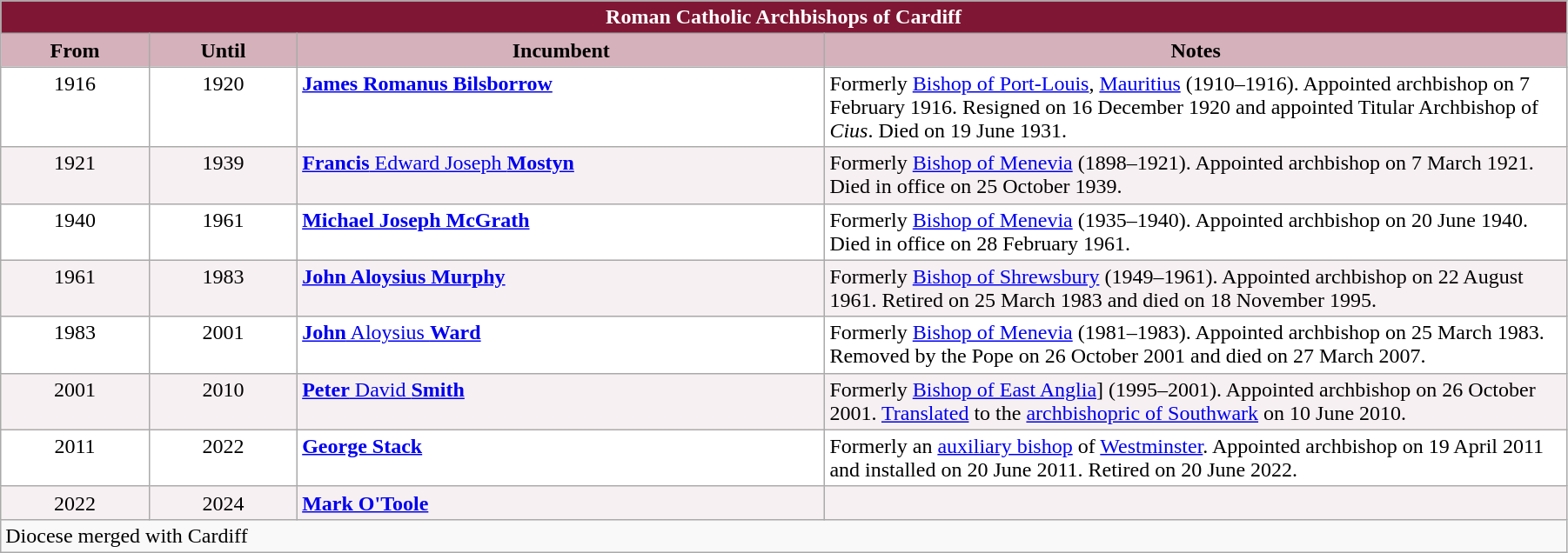<table class="wikitable" style="width:95%"; border="1">
<tr>
<th colspan="4" style="background-color: #7F1734; color: white;">Roman Catholic Archbishops of Cardiff</th>
</tr>
<tr align=center>
<th style="background-color:#D4B1BB" width="9%">From</th>
<th style="background-color:#D4B1BB" width="9%">Until</th>
<th style="background-color:#D4B1BB" width="32%">Incumbent</th>
<th style="background-color:#D4B1BB" width="45%">Notes</th>
</tr>
<tr valign=top bgcolor="white">
<td align=center>1916</td>
<td align=center>1920</td>
<td><strong><a href='#'>James Romanus Bilsborrow</a></strong></td>
<td>Formerly <a href='#'>Bishop of Port-Louis</a>, <a href='#'>Mauritius</a> (1910–1916). Appointed archbishop on 7 February 1916. Resigned on 16 December 1920 and appointed Titular Archbishop of <em>Cius</em>. Died on 19 June 1931.</td>
</tr>
<tr valign=top bgcolor="#F7F0F2">
<td align=center>1921</td>
<td align=center>1939</td>
<td><a href='#'><strong>Francis</strong> Edward Joseph <strong>Mostyn</strong></a></td>
<td>Formerly <a href='#'>Bishop of Menevia</a> (1898–1921). Appointed archbishop on 7 March 1921. Died in office on 25 October 1939.</td>
</tr>
<tr valign=top bgcolor="white">
<td align=center>1940</td>
<td align=center>1961</td>
<td><strong><a href='#'>Michael Joseph McGrath</a></strong></td>
<td>Formerly <a href='#'>Bishop of Menevia</a> (1935–1940). Appointed archbishop on 20 June 1940. Died in office on 28 February 1961.</td>
</tr>
<tr valign=top bgcolor="#F7F0F2">
<td align=center>1961</td>
<td align=center>1983</td>
<td><strong><a href='#'>John Aloysius Murphy</a></strong></td>
<td>Formerly <a href='#'>Bishop of Shrewsbury</a> (1949–1961). Appointed archbishop on 22 August 1961. Retired on 25 March 1983 and died on 18 November 1995.</td>
</tr>
<tr valign=top bgcolor="white">
<td align=center>1983</td>
<td align=center>2001</td>
<td><a href='#'><strong>John</strong> Aloysius <strong>Ward</strong></a></td>
<td>Formerly <a href='#'>Bishop of Menevia</a> (1981–1983). Appointed archbishop on 25 March 1983. Removed by the Pope on 26 October 2001 and died on 27 March 2007.</td>
</tr>
<tr valign=top bgcolor="#F7F0F2">
<td align=center>2001</td>
<td align=center>2010</td>
<td><a href='#'><strong>Peter</strong> David <strong>Smith</strong></a></td>
<td>Formerly <a href='#'>Bishop of East Anglia</a>] (1995–2001). Appointed archbishop on 26 October 2001. <a href='#'>Translated</a> to the <a href='#'>archbishopric of Southwark</a> on 10 June 2010.</td>
</tr>
<tr valign=top bgcolor="white">
<td align=center>2011</td>
<td align=center>2022</td>
<td><strong><a href='#'>George Stack</a></strong></td>
<td>Formerly an <a href='#'>auxiliary bishop</a> of <a href='#'>Westminster</a>. Appointed archbishop on 19 April 2011 and installed on 20 June 2011. Retired on 20 June 2022.</td>
</tr>
<tr valign=top bgcolor="#F7F0F2">
<td align=center>2022</td>
<td align=center>2024</td>
<td><a href='#'><strong>Mark O'Toole</strong></a></td>
<td></td>
</tr>
<tr>
<td colspan="4">Diocese merged with Cardiff</td>
</tr>
</table>
